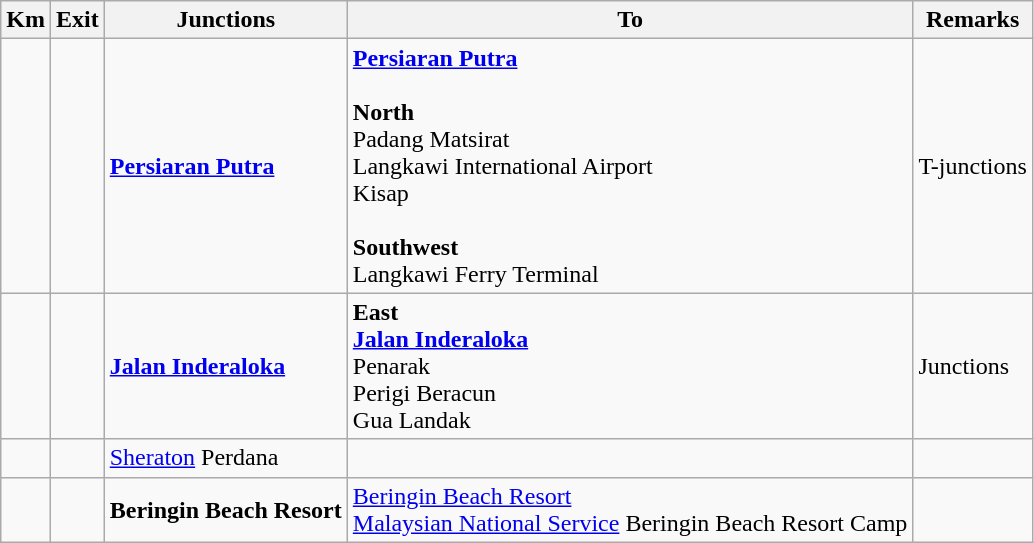<table class="wikitable">
<tr>
<th>Km</th>
<th>Exit</th>
<th>Junctions</th>
<th>To</th>
<th>Remarks</th>
</tr>
<tr>
<td></td>
<td></td>
<td><strong><a href='#'>Persiaran Putra</a></strong></td>
<td> <strong><a href='#'>Persiaran Putra</a></strong><br><br><strong>North</strong><br>Padang Matsirat<br>Langkawi International Airport <br>Kisap<br><br><strong>Southwest</strong><br>Langkawi Ferry Terminal </td>
<td>T-junctions</td>
</tr>
<tr>
<td></td>
<td></td>
<td><strong><a href='#'>Jalan Inderaloka</a></strong></td>
<td><strong>East</strong><br> <strong><a href='#'>Jalan Inderaloka</a></strong><br>Penarak<br>Perigi Beracun<br>Gua Landak</td>
<td>Junctions</td>
</tr>
<tr>
<td></td>
<td></td>
<td><a href='#'>Sheraton</a> Perdana</td>
<td></td>
<td></td>
</tr>
<tr>
<td></td>
<td></td>
<td><strong>Beringin Beach Resort</strong></td>
<td><a href='#'>Beringin Beach Resort</a><br><a href='#'>Malaysian National Service</a> Beringin Beach Resort Camp</td>
<td></td>
</tr>
</table>
